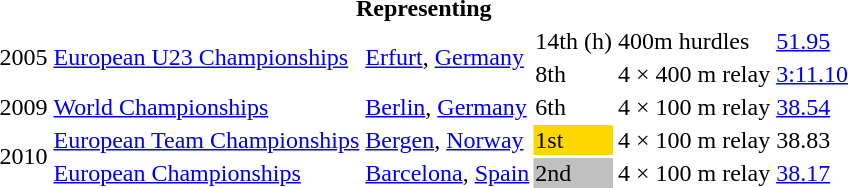<table>
<tr>
<th colspan="6">Representing </th>
</tr>
<tr>
<td rowspan=2>2005</td>
<td rowspan=2><a href='#'>European U23 Championships</a></td>
<td rowspan=2><a href='#'>Erfurt</a>, <a href='#'>Germany</a></td>
<td>14th (h)</td>
<td>400m hurdles</td>
<td><a href='#'>51.95</a></td>
</tr>
<tr>
<td>8th</td>
<td>4 × 400 m relay</td>
<td><a href='#'>3:11.10</a></td>
</tr>
<tr>
<td>2009</td>
<td><a href='#'>World Championships</a></td>
<td><a href='#'>Berlin</a>, <a href='#'>Germany</a></td>
<td>6th</td>
<td>4 × 100 m relay</td>
<td><a href='#'>38.54</a></td>
</tr>
<tr>
<td rowspan=2>2010</td>
<td><a href='#'>European Team Championships</a></td>
<td><a href='#'>Bergen</a>, <a href='#'>Norway</a></td>
<td bgcolor="gold">1st</td>
<td>4 × 100 m relay</td>
<td>38.83</td>
</tr>
<tr>
<td><a href='#'>European Championships</a></td>
<td><a href='#'>Barcelona</a>, <a href='#'>Spain</a></td>
<td bgcolor="silver">2nd</td>
<td>4 × 100 m relay</td>
<td><a href='#'>38.17</a></td>
</tr>
</table>
